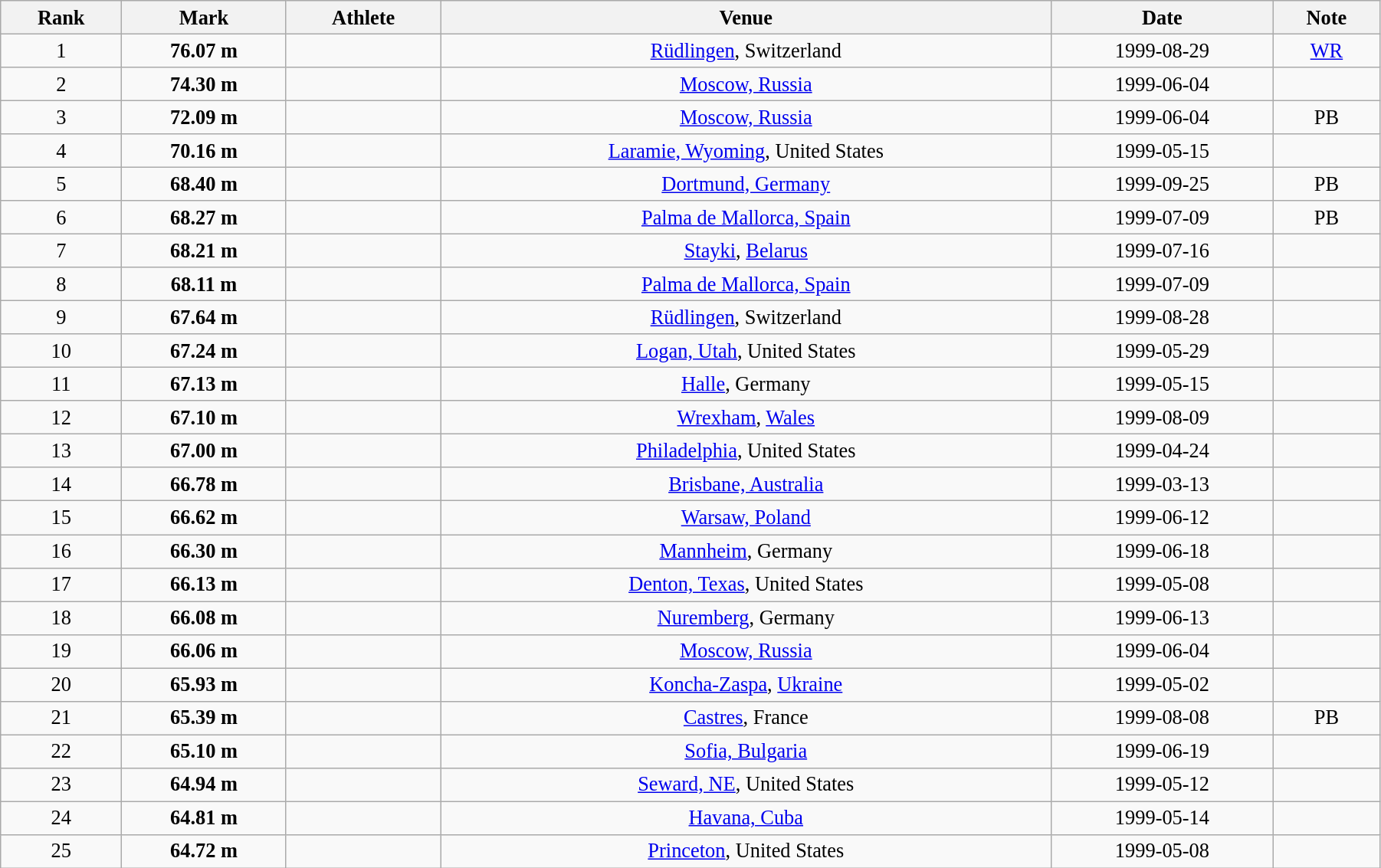<table class="wikitable" style=" text-align:center; font-size:110%;" width="95%">
<tr>
<th>Rank</th>
<th>Mark</th>
<th>Athlete</th>
<th>Venue</th>
<th>Date</th>
<th>Note</th>
</tr>
<tr>
<td>1</td>
<td><strong>76.07 m</strong></td>
<td align=left></td>
<td><a href='#'>Rüdlingen</a>, Switzerland</td>
<td>1999-08-29</td>
<td><a href='#'>WR</a></td>
</tr>
<tr>
<td>2</td>
<td><strong>74.30 m</strong></td>
<td align=left></td>
<td><a href='#'>Moscow, Russia</a></td>
<td>1999-06-04</td>
<td></td>
</tr>
<tr>
<td>3</td>
<td><strong>72.09 m</strong></td>
<td align=left></td>
<td><a href='#'>Moscow, Russia</a></td>
<td>1999-06-04</td>
<td>PB</td>
</tr>
<tr>
<td>4</td>
<td><strong>70.16 m</strong></td>
<td align=left></td>
<td><a href='#'>Laramie, Wyoming</a>, United States</td>
<td>1999-05-15</td>
<td></td>
</tr>
<tr>
<td>5</td>
<td><strong>68.40 m</strong></td>
<td align=left></td>
<td><a href='#'>Dortmund, Germany</a></td>
<td>1999-09-25</td>
<td>PB</td>
</tr>
<tr>
<td>6</td>
<td><strong>68.27 m</strong></td>
<td align=left></td>
<td><a href='#'>Palma de Mallorca, Spain</a></td>
<td>1999-07-09</td>
<td>PB</td>
</tr>
<tr>
<td>7</td>
<td><strong>68.21 m</strong></td>
<td align=left></td>
<td><a href='#'>Stayki</a>, <a href='#'>Belarus</a></td>
<td>1999-07-16</td>
<td></td>
</tr>
<tr>
<td>8</td>
<td><strong>68.11 m</strong></td>
<td align=left></td>
<td><a href='#'>Palma de Mallorca, Spain</a></td>
<td>1999-07-09</td>
<td></td>
</tr>
<tr>
<td>9</td>
<td><strong>67.64 m</strong></td>
<td align=left></td>
<td><a href='#'>Rüdlingen</a>, Switzerland</td>
<td>1999-08-28</td>
<td></td>
</tr>
<tr>
<td>10</td>
<td><strong>67.24 m</strong></td>
<td align=left></td>
<td><a href='#'>Logan, Utah</a>, United States</td>
<td>1999-05-29</td>
<td></td>
</tr>
<tr>
<td>11</td>
<td><strong>67.13 m</strong></td>
<td align=left></td>
<td><a href='#'>Halle</a>, Germany</td>
<td>1999-05-15</td>
<td></td>
</tr>
<tr>
<td>12</td>
<td><strong>67.10 m</strong></td>
<td align=left></td>
<td><a href='#'>Wrexham</a>, <a href='#'>Wales</a></td>
<td>1999-08-09</td>
<td></td>
</tr>
<tr>
<td>13</td>
<td><strong>67.00 m</strong></td>
<td align=left></td>
<td><a href='#'>Philadelphia</a>, United States</td>
<td>1999-04-24</td>
<td></td>
</tr>
<tr>
<td>14</td>
<td><strong>66.78 m</strong></td>
<td align=left></td>
<td><a href='#'>Brisbane, Australia</a></td>
<td>1999-03-13</td>
<td></td>
</tr>
<tr>
<td>15</td>
<td><strong>66.62 m</strong></td>
<td align=left></td>
<td><a href='#'>Warsaw, Poland</a></td>
<td>1999-06-12</td>
<td></td>
</tr>
<tr>
<td>16</td>
<td><strong>66.30 m</strong></td>
<td align=left></td>
<td><a href='#'>Mannheim</a>, Germany</td>
<td>1999-06-18</td>
<td></td>
</tr>
<tr>
<td>17</td>
<td><strong>66.13 m</strong></td>
<td align=left></td>
<td><a href='#'>Denton, Texas</a>, United States</td>
<td>1999-05-08</td>
<td></td>
</tr>
<tr>
<td>18</td>
<td><strong>66.08 m</strong></td>
<td align=left></td>
<td><a href='#'>Nuremberg</a>, Germany</td>
<td>1999-06-13</td>
<td></td>
</tr>
<tr>
<td>19</td>
<td><strong>66.06 m</strong></td>
<td align=left></td>
<td><a href='#'>Moscow, Russia</a></td>
<td>1999-06-04</td>
<td></td>
</tr>
<tr>
<td>20</td>
<td><strong>65.93 m</strong></td>
<td align=left></td>
<td><a href='#'>Koncha-Zaspa</a>, <a href='#'>Ukraine</a></td>
<td>1999-05-02</td>
<td></td>
</tr>
<tr>
<td>21</td>
<td><strong>65.39 m</strong></td>
<td align=left></td>
<td><a href='#'>Castres</a>, France</td>
<td>1999-08-08</td>
<td>PB</td>
</tr>
<tr>
<td>22</td>
<td><strong>65.10 m</strong></td>
<td align=left></td>
<td><a href='#'>Sofia, Bulgaria</a></td>
<td>1999-06-19</td>
<td></td>
</tr>
<tr>
<td>23</td>
<td><strong>64.94 m</strong></td>
<td align=left></td>
<td><a href='#'>Seward, NE</a>, United States</td>
<td>1999-05-12</td>
<td></td>
</tr>
<tr>
<td>24</td>
<td><strong>64.81 m</strong></td>
<td align=left></td>
<td><a href='#'>Havana, Cuba</a></td>
<td>1999-05-14</td>
<td></td>
</tr>
<tr>
<td>25</td>
<td><strong>64.72 m</strong></td>
<td align=left></td>
<td><a href='#'>Princeton</a>, United States</td>
<td>1999-05-08</td>
<td></td>
</tr>
</table>
